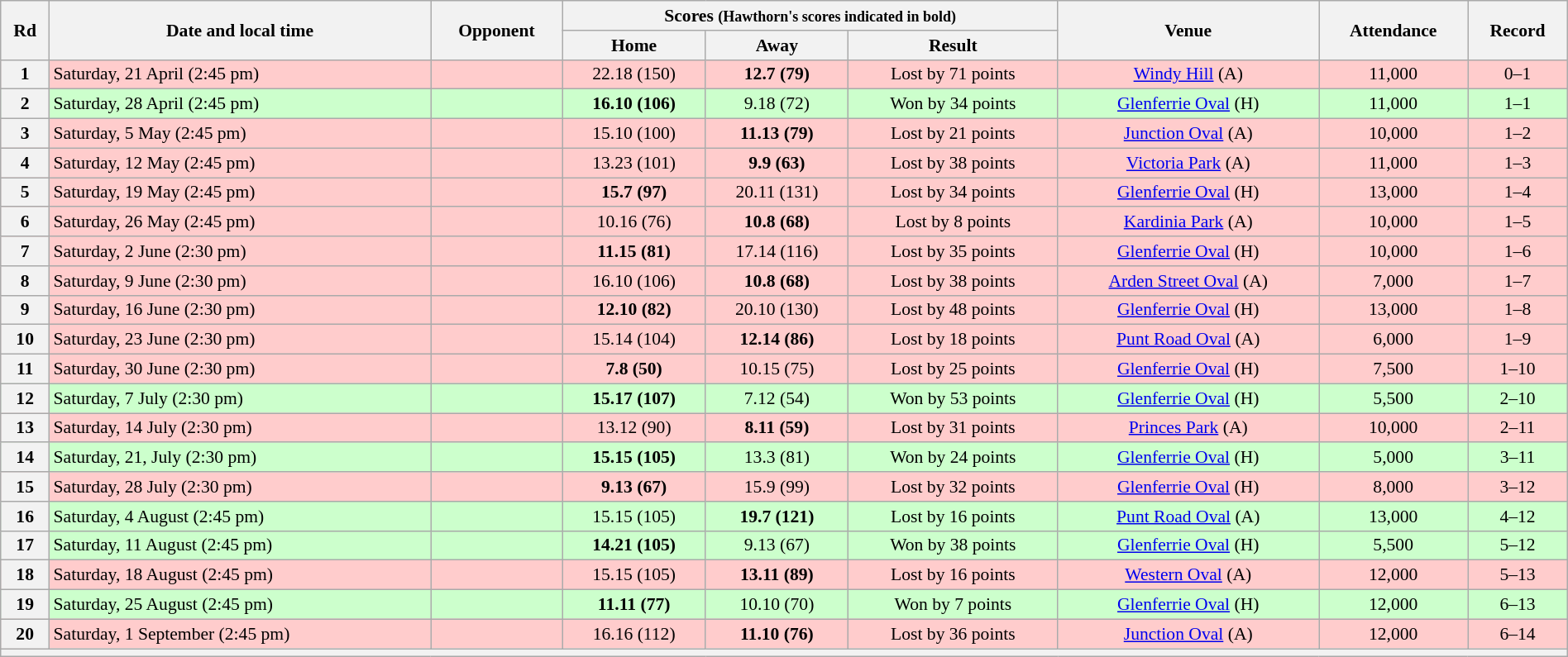<table class="wikitable" style="font-size:90%; text-align:center; width: 100%; margin-left: auto; margin-right: auto">
<tr>
<th rowspan="2">Rd</th>
<th rowspan="2">Date and local time</th>
<th rowspan="2">Opponent</th>
<th colspan="3">Scores <small>(Hawthorn's scores indicated in bold)</small></th>
<th rowspan="2">Venue</th>
<th rowspan="2">Attendance</th>
<th rowspan="2">Record</th>
</tr>
<tr>
<th>Home</th>
<th>Away</th>
<th>Result</th>
</tr>
<tr style="background:#fcc;">
<th>1</th>
<td align=left>Saturday, 21 April (2:45 pm)</td>
<td align=left></td>
<td>22.18 (150)</td>
<td><strong>12.7 (79)</strong></td>
<td>Lost by 71 points</td>
<td><a href='#'>Windy Hill</a> (A)</td>
<td>11,000</td>
<td>0–1</td>
</tr>
<tr style="background:#cfc">
<th>2</th>
<td align=left>Saturday, 28 April (2:45 pm)</td>
<td align=left></td>
<td><strong>16.10 (106)</strong></td>
<td>9.18 (72)</td>
<td>Won by 34 points</td>
<td><a href='#'>Glenferrie Oval</a> (H)</td>
<td>11,000</td>
<td>1–1</td>
</tr>
<tr style="background:#fcc;">
<th>3</th>
<td align=left>Saturday, 5 May (2:45 pm)</td>
<td align=left></td>
<td>15.10 (100)</td>
<td><strong>11.13 (79)</strong></td>
<td>Lost by 21 points</td>
<td><a href='#'>Junction Oval</a> (A)</td>
<td>10,000</td>
<td>1–2</td>
</tr>
<tr style="background:#fcc;">
<th>4</th>
<td align=left>Saturday, 12 May (2:45 pm)</td>
<td align=left></td>
<td>13.23 (101)</td>
<td><strong>9.9 (63)</strong></td>
<td>Lost by 38 points</td>
<td><a href='#'>Victoria Park</a> (A)</td>
<td>11,000</td>
<td>1–3</td>
</tr>
<tr style="background:#fcc;">
<th>5</th>
<td align=left>Saturday, 19 May (2:45 pm)</td>
<td align=left></td>
<td><strong>15.7 (97)</strong></td>
<td>20.11 (131)</td>
<td>Lost by 34 points</td>
<td><a href='#'>Glenferrie Oval</a> (H)</td>
<td>13,000</td>
<td>1–4</td>
</tr>
<tr style="background:#fcc;">
<th>6</th>
<td align=left>Saturday, 26 May (2:45 pm)</td>
<td align=left></td>
<td>10.16 (76)</td>
<td><strong>10.8 (68)</strong></td>
<td>Lost by 8 points</td>
<td><a href='#'>Kardinia Park</a> (A)</td>
<td>10,000</td>
<td>1–5</td>
</tr>
<tr style="background:#fcc;">
<th>7</th>
<td align=left>Saturday, 2 June (2:30 pm)</td>
<td align=left></td>
<td><strong>11.15 (81)</strong></td>
<td>17.14 (116)</td>
<td>Lost by 35 points</td>
<td><a href='#'>Glenferrie Oval</a> (H)</td>
<td>10,000</td>
<td>1–6</td>
</tr>
<tr style="background:#fcc;">
<th>8</th>
<td align=left>Saturday, 9 June (2:30 pm)</td>
<td align=left></td>
<td>16.10 (106)</td>
<td><strong>10.8 (68)</strong></td>
<td>Lost by 38 points</td>
<td><a href='#'>Arden Street Oval</a> (A)</td>
<td>7,000</td>
<td>1–7</td>
</tr>
<tr style="background:#fcc;">
<th>9</th>
<td align=left>Saturday, 16 June (2:30 pm)</td>
<td align=left></td>
<td><strong>12.10 (82)</strong></td>
<td>20.10 (130)</td>
<td>Lost by 48 points</td>
<td><a href='#'>Glenferrie Oval</a> (H)</td>
<td>13,000</td>
<td>1–8</td>
</tr>
<tr style="background:#fcc;">
<th>10</th>
<td align=left>Saturday, 23 June (2:30 pm)</td>
<td align=left></td>
<td>15.14 (104)</td>
<td><strong>12.14 (86)</strong></td>
<td>Lost by 18 points</td>
<td><a href='#'>Punt Road Oval</a> (A)</td>
<td>6,000</td>
<td>1–9</td>
</tr>
<tr style="background:#fcc;">
<th>11</th>
<td align=left>Saturday, 30 June (2:30 pm)</td>
<td align=left></td>
<td><strong>7.8 (50)</strong></td>
<td>10.15 (75)</td>
<td>Lost by 25 points</td>
<td><a href='#'>Glenferrie Oval</a> (H)</td>
<td>7,500</td>
<td>1–10</td>
</tr>
<tr style="background:#cfc">
<th>12</th>
<td align=left>Saturday, 7 July (2:30 pm)</td>
<td align=left></td>
<td><strong>15.17 (107)</strong></td>
<td>7.12 (54)</td>
<td>Won by 53 points</td>
<td><a href='#'>Glenferrie Oval</a> (H)</td>
<td>5,500</td>
<td>2–10</td>
</tr>
<tr style="background:#fcc;">
<th>13</th>
<td align=left>Saturday, 14 July (2:30 pm)</td>
<td align=left></td>
<td>13.12 (90)</td>
<td><strong>8.11 (59)</strong></td>
<td>Lost by 31 points</td>
<td><a href='#'>Princes Park</a> (A)</td>
<td>10,000</td>
<td>2–11</td>
</tr>
<tr style="background:#cfc">
<th>14</th>
<td align=left>Saturday, 21, July (2:30 pm)</td>
<td align=left></td>
<td><strong>15.15 (105)</strong></td>
<td>13.3 (81)</td>
<td>Won by 24 points</td>
<td><a href='#'>Glenferrie Oval</a> (H)</td>
<td>5,000</td>
<td>3–11</td>
</tr>
<tr style="background:#fcc;">
<th>15</th>
<td align=left>Saturday, 28 July (2:30 pm)</td>
<td align=left></td>
<td><strong>9.13 (67)</strong></td>
<td>15.9 (99)</td>
<td>Lost by 32 points</td>
<td><a href='#'>Glenferrie Oval</a> (H)</td>
<td>8,000</td>
<td>3–12</td>
</tr>
<tr style="background:#cfc">
<th>16</th>
<td align=left>Saturday, 4 August (2:45 pm)</td>
<td align=left></td>
<td>15.15 (105)</td>
<td><strong>19.7 (121)</strong></td>
<td>Lost by 16 points</td>
<td><a href='#'>Punt Road Oval</a> (A)</td>
<td>13,000</td>
<td>4–12</td>
</tr>
<tr style="background:#cfc">
<th>17</th>
<td align=left>Saturday, 11 August (2:45 pm)</td>
<td align=left></td>
<td><strong>14.21 (105)</strong></td>
<td>9.13 (67)</td>
<td>Won by 38 points</td>
<td><a href='#'>Glenferrie Oval</a> (H)</td>
<td>5,500</td>
<td>5–12</td>
</tr>
<tr style="background:#fcc;">
<th>18</th>
<td align=left>Saturday, 18 August (2:45 pm)</td>
<td align=left></td>
<td>15.15 (105)</td>
<td><strong>13.11 (89)</strong></td>
<td>Lost by 16 points</td>
<td><a href='#'>Western Oval</a> (A)</td>
<td>12,000</td>
<td>5–13</td>
</tr>
<tr style="background:#cfc">
<th>19</th>
<td align=left>Saturday, 25 August (2:45 pm)</td>
<td align=left></td>
<td><strong>11.11 (77)</strong></td>
<td>10.10 (70)</td>
<td>Won by 7 points</td>
<td><a href='#'>Glenferrie Oval</a> (H)</td>
<td>12,000</td>
<td>6–13</td>
</tr>
<tr style="background:#fcc;">
<th>20</th>
<td align=left>Saturday, 1 September (2:45 pm)</td>
<td align=left></td>
<td>16.16 (112)</td>
<td><strong>11.10 (76)</strong></td>
<td>Lost by 36 points</td>
<td><a href='#'>Junction Oval</a> (A)</td>
<td>12,000</td>
<td>6–14</td>
</tr>
<tr>
<th colspan=9></th>
</tr>
</table>
